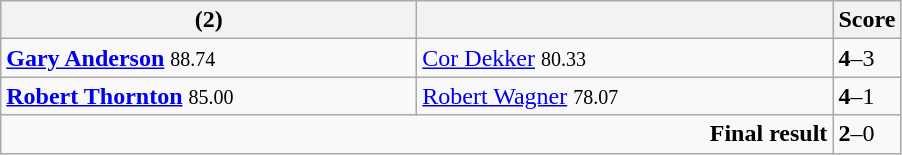<table class="wikitable">
<tr>
<th width=270><strong></strong> (2)</th>
<th width=270></th>
<th>Score</th>
</tr>
<tr>
<td><strong><a href='#'>Gary Anderson</a></strong> <small><span>88.74</span></small></td>
<td><a href='#'>Cor Dekker</a> <small><span>80.33</span></small></td>
<td><strong>4</strong>–3</td>
</tr>
<tr>
<td><strong><a href='#'>Robert Thornton</a></strong> <small><span>85.00</span></small></td>
<td><a href='#'>Robert Wagner</a> <small><span>78.07</span></small></td>
<td><strong>4</strong>–1</td>
</tr>
<tr>
<td colspan="2" align="right"><strong>Final result</strong></td>
<td><strong>2</strong>–0</td>
</tr>
</table>
